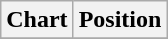<table class="wikitable">
<tr>
<th>Chart</th>
<th>Position</th>
</tr>
<tr>
</tr>
</table>
